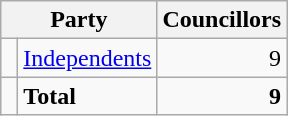<table class="wikitable">
<tr>
<th colspan="2">Party</th>
<th>Councillors</th>
</tr>
<tr>
<td> </td>
<td><a href='#'>Independents</a></td>
<td align=right>9</td>
</tr>
<tr>
<td></td>
<td><strong>Total</strong></td>
<td align=right><strong>9</strong></td>
</tr>
</table>
